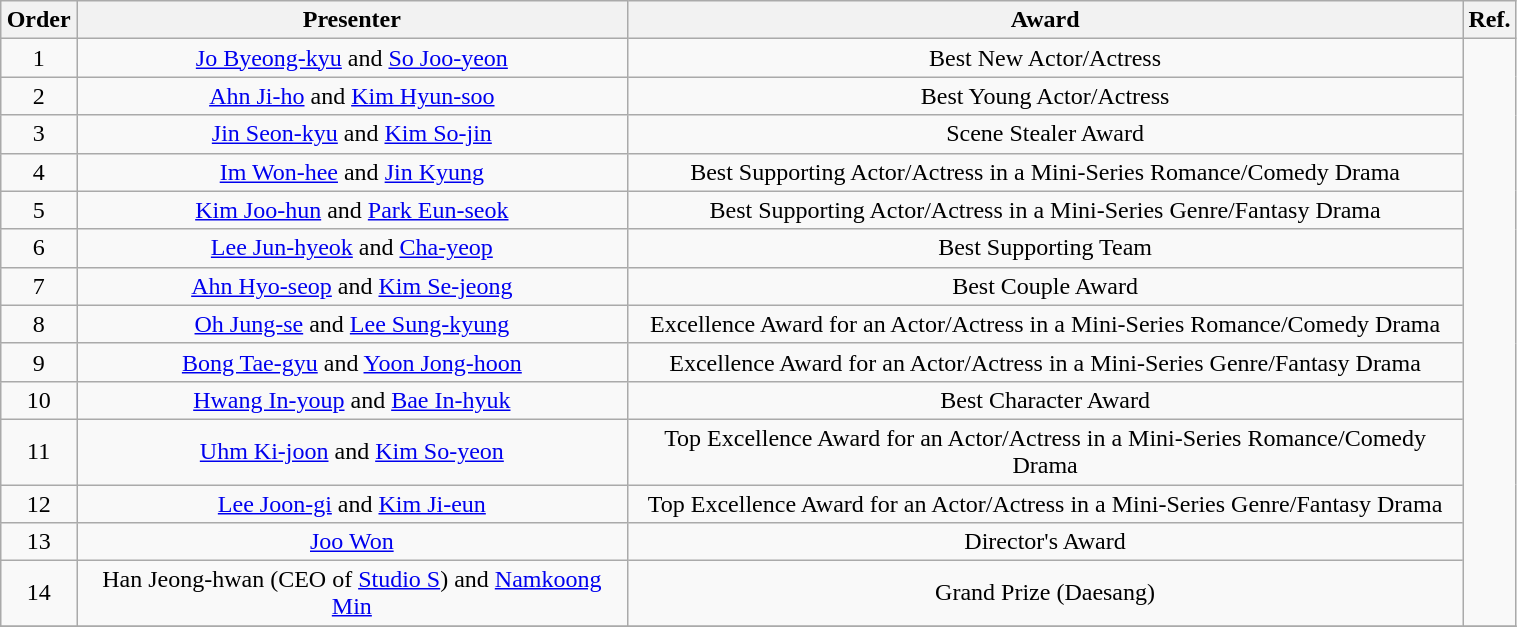<table class="wikitable" style="text-align:center; width:80%;">
<tr>
<th scope="col" width="5%">Order</th>
<th scope="col">Presenter</th>
<th scope="col">Award</th>
<th>Ref.</th>
</tr>
<tr>
<td scope="col">1</td>
<td><a href='#'>Jo Byeong-kyu</a> and <a href='#'>So Joo-yeon</a></td>
<td>Best New Actor/Actress</td>
<td rowspan=14></td>
</tr>
<tr>
<td scope="col">2</td>
<td><a href='#'>Ahn Ji-ho</a> and <a href='#'>Kim Hyun-soo</a></td>
<td>Best Young Actor/Actress</td>
</tr>
<tr>
<td scope="col">3</td>
<td><a href='#'>Jin Seon-kyu</a> and <a href='#'>Kim So-jin</a></td>
<td>Scene Stealer Award</td>
</tr>
<tr>
<td scope="col">4</td>
<td><a href='#'>Im Won-hee</a> and <a href='#'>Jin Kyung</a></td>
<td>Best Supporting Actor/Actress in a Mini-Series Romance/Comedy Drama</td>
</tr>
<tr>
<td scope="col">5</td>
<td><a href='#'>Kim Joo-hun</a> and <a href='#'>Park Eun-seok</a></td>
<td>Best Supporting Actor/Actress in a Mini-Series Genre/Fantasy Drama</td>
</tr>
<tr>
<td scope="col">6</td>
<td><a href='#'>Lee Jun-hyeok</a> and <a href='#'>Cha-yeop</a></td>
<td>Best Supporting Team</td>
</tr>
<tr>
<td scope="col">7</td>
<td><a href='#'>Ahn Hyo-seop</a> and <a href='#'>Kim Se-jeong</a></td>
<td>Best Couple Award</td>
</tr>
<tr>
<td scope="col">8</td>
<td><a href='#'>Oh Jung-se</a> and <a href='#'>Lee Sung-kyung</a></td>
<td>Excellence Award for an Actor/Actress in a Mini-Series Romance/Comedy Drama</td>
</tr>
<tr>
<td scope="col">9</td>
<td><a href='#'>Bong Tae-gyu</a> and <a href='#'>Yoon Jong-hoon</a></td>
<td>Excellence Award for an Actor/Actress in a Mini-Series Genre/Fantasy Drama</td>
</tr>
<tr>
<td scope="col">10</td>
<td><a href='#'>Hwang In-youp</a> and <a href='#'>Bae In-hyuk</a></td>
<td>Best Character Award</td>
</tr>
<tr>
<td scope="col">11</td>
<td><a href='#'>Uhm Ki-joon</a> and <a href='#'>Kim So-yeon</a></td>
<td>Top Excellence Award for an Actor/Actress in a Mini-Series Romance/Comedy Drama</td>
</tr>
<tr>
<td scope="col">12</td>
<td><a href='#'>Lee Joon-gi</a> and <a href='#'>Kim Ji-eun</a></td>
<td>Top Excellence Award for an Actor/Actress in a Mini-Series Genre/Fantasy Drama</td>
</tr>
<tr>
<td scope="col">13</td>
<td><a href='#'>Joo Won</a></td>
<td>Director's Award</td>
</tr>
<tr>
<td scope="col">14</td>
<td>Han Jeong-hwan (CEO of <a href='#'>Studio S</a>) and <a href='#'>Namkoong Min</a></td>
<td>Grand Prize (Daesang)</td>
</tr>
<tr>
</tr>
</table>
